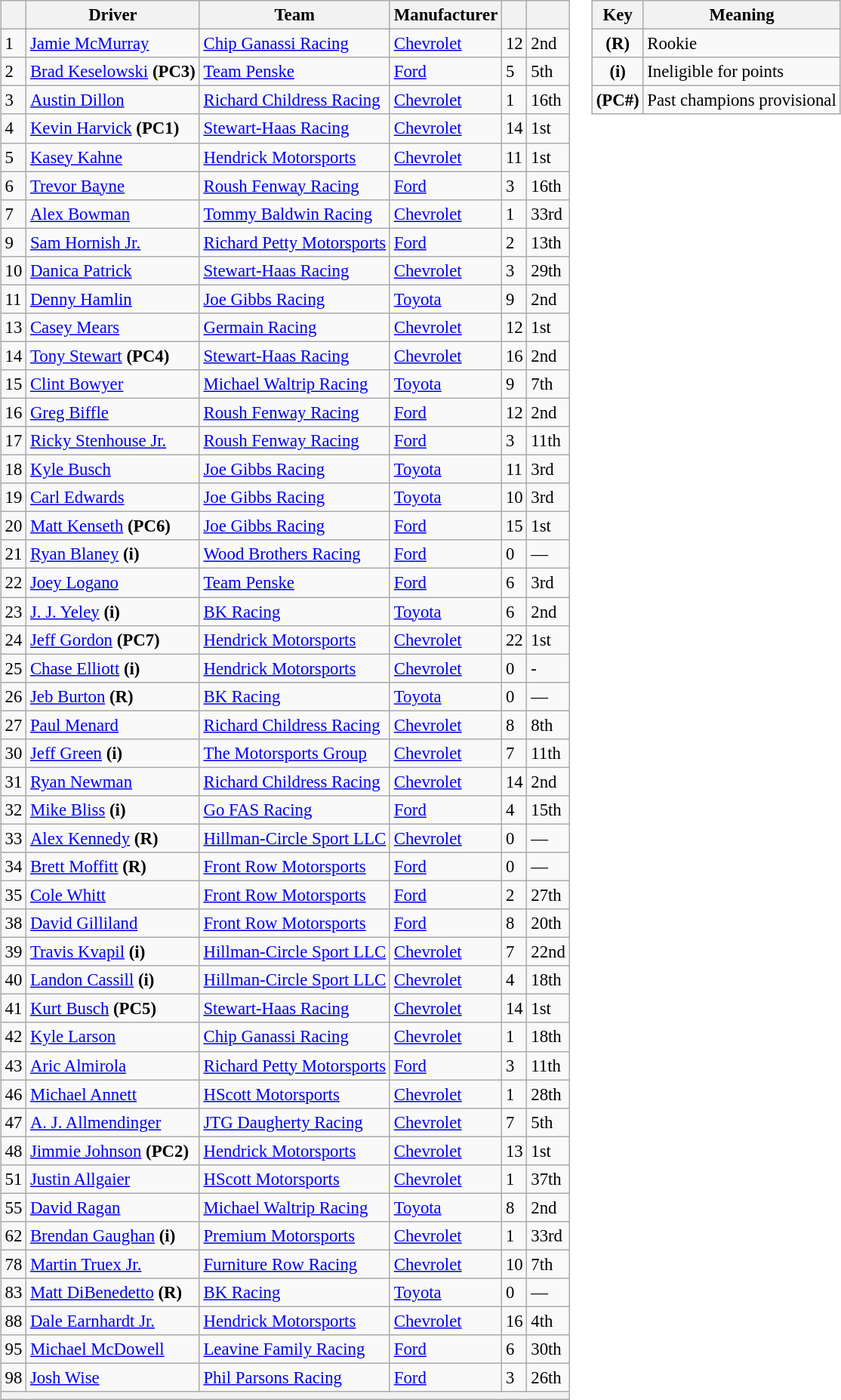<table>
<tr>
<td><br><table class="wikitable" style="font-size:95%">
<tr>
<th></th>
<th>Driver</th>
<th>Team</th>
<th>Manufacturer</th>
<th></th>
<th></th>
</tr>
<tr>
<td>1</td>
<td><a href='#'>Jamie McMurray</a></td>
<td><a href='#'>Chip Ganassi Racing</a></td>
<td><a href='#'>Chevrolet</a></td>
<td>12</td>
<td>2nd</td>
</tr>
<tr>
<td>2</td>
<td><a href='#'>Brad Keselowski</a> <strong>(PC3)</strong></td>
<td><a href='#'>Team Penske</a></td>
<td><a href='#'>Ford</a></td>
<td>5</td>
<td>5th</td>
</tr>
<tr>
<td>3</td>
<td><a href='#'>Austin Dillon</a></td>
<td><a href='#'>Richard Childress Racing</a></td>
<td><a href='#'>Chevrolet</a></td>
<td>1</td>
<td>16th</td>
</tr>
<tr>
<td>4</td>
<td><a href='#'>Kevin Harvick</a> <strong>(PC1)</strong></td>
<td><a href='#'>Stewart-Haas Racing</a></td>
<td><a href='#'>Chevrolet</a></td>
<td>14</td>
<td>1st</td>
</tr>
<tr>
<td>5</td>
<td><a href='#'>Kasey Kahne</a></td>
<td><a href='#'>Hendrick Motorsports</a></td>
<td><a href='#'>Chevrolet</a></td>
<td>11</td>
<td>1st</td>
</tr>
<tr>
<td>6</td>
<td><a href='#'>Trevor Bayne</a></td>
<td><a href='#'>Roush Fenway Racing</a></td>
<td><a href='#'>Ford</a></td>
<td>3</td>
<td>16th</td>
</tr>
<tr>
<td>7</td>
<td><a href='#'>Alex Bowman</a></td>
<td><a href='#'>Tommy Baldwin Racing</a></td>
<td><a href='#'>Chevrolet</a></td>
<td>1</td>
<td>33rd</td>
</tr>
<tr>
<td>9</td>
<td><a href='#'>Sam Hornish Jr.</a></td>
<td><a href='#'>Richard Petty Motorsports</a></td>
<td><a href='#'>Ford</a></td>
<td>2</td>
<td>13th</td>
</tr>
<tr>
<td>10</td>
<td><a href='#'>Danica Patrick</a></td>
<td><a href='#'>Stewart-Haas Racing</a></td>
<td><a href='#'>Chevrolet</a></td>
<td>3</td>
<td>29th</td>
</tr>
<tr>
<td>11</td>
<td><a href='#'>Denny Hamlin</a></td>
<td><a href='#'>Joe Gibbs Racing</a></td>
<td><a href='#'>Toyota</a></td>
<td>9</td>
<td>2nd</td>
</tr>
<tr>
<td>13</td>
<td><a href='#'>Casey Mears</a></td>
<td><a href='#'>Germain Racing</a></td>
<td><a href='#'>Chevrolet</a></td>
<td>12</td>
<td>1st</td>
</tr>
<tr>
<td>14</td>
<td><a href='#'>Tony Stewart</a> <strong>(PC4)</strong></td>
<td><a href='#'>Stewart-Haas Racing</a></td>
<td><a href='#'>Chevrolet</a></td>
<td>16</td>
<td>2nd</td>
</tr>
<tr>
<td>15</td>
<td><a href='#'>Clint Bowyer</a></td>
<td><a href='#'>Michael Waltrip Racing</a></td>
<td><a href='#'>Toyota</a></td>
<td>9</td>
<td>7th</td>
</tr>
<tr>
<td>16</td>
<td><a href='#'>Greg Biffle</a></td>
<td><a href='#'>Roush Fenway Racing</a></td>
<td><a href='#'>Ford</a></td>
<td>12</td>
<td>2nd</td>
</tr>
<tr>
<td>17</td>
<td><a href='#'>Ricky Stenhouse Jr.</a></td>
<td><a href='#'>Roush Fenway Racing</a></td>
<td><a href='#'>Ford</a></td>
<td>3</td>
<td>11th</td>
</tr>
<tr>
<td>18</td>
<td><a href='#'>Kyle Busch</a></td>
<td><a href='#'>Joe Gibbs Racing</a></td>
<td><a href='#'>Toyota</a></td>
<td>11</td>
<td>3rd</td>
</tr>
<tr>
<td>19</td>
<td><a href='#'>Carl Edwards</a></td>
<td><a href='#'>Joe Gibbs Racing</a></td>
<td><a href='#'>Toyota</a></td>
<td>10</td>
<td>3rd</td>
</tr>
<tr>
<td>20</td>
<td><a href='#'>Matt Kenseth</a> <strong>(PC6)</strong></td>
<td><a href='#'>Joe Gibbs Racing</a></td>
<td><a href='#'>Ford</a></td>
<td>15</td>
<td>1st</td>
</tr>
<tr>
<td>21</td>
<td><a href='#'>Ryan Blaney</a> <strong>(i)</strong></td>
<td><a href='#'>Wood Brothers Racing</a></td>
<td><a href='#'>Ford</a></td>
<td>0</td>
<td>—</td>
</tr>
<tr>
<td>22</td>
<td><a href='#'>Joey Logano</a></td>
<td><a href='#'>Team Penske</a></td>
<td><a href='#'>Ford</a></td>
<td>6</td>
<td>3rd</td>
</tr>
<tr>
<td>23</td>
<td><a href='#'>J. J. Yeley</a> <strong>(i)</strong></td>
<td><a href='#'>BK Racing</a></td>
<td><a href='#'>Toyota</a></td>
<td>6</td>
<td>2nd</td>
</tr>
<tr>
<td>24</td>
<td><a href='#'>Jeff Gordon</a> <strong>(PC7)</strong></td>
<td><a href='#'>Hendrick Motorsports</a></td>
<td><a href='#'>Chevrolet</a></td>
<td>22</td>
<td>1st</td>
</tr>
<tr>
<td>25</td>
<td><a href='#'>Chase Elliott</a> <strong>(i)</strong></td>
<td><a href='#'>Hendrick Motorsports</a></td>
<td><a href='#'>Chevrolet</a></td>
<td>0</td>
<td>-</td>
</tr>
<tr>
<td>26</td>
<td><a href='#'>Jeb Burton</a> <strong>(R)</strong></td>
<td><a href='#'>BK Racing</a></td>
<td><a href='#'>Toyota</a></td>
<td>0</td>
<td>—</td>
</tr>
<tr>
<td>27</td>
<td><a href='#'>Paul Menard</a></td>
<td><a href='#'>Richard Childress Racing</a></td>
<td><a href='#'>Chevrolet</a></td>
<td>8</td>
<td>8th</td>
</tr>
<tr>
<td>30</td>
<td><a href='#'>Jeff Green</a> <strong>(i)</strong></td>
<td><a href='#'>The Motorsports Group</a></td>
<td><a href='#'>Chevrolet</a></td>
<td>7</td>
<td>11th</td>
</tr>
<tr>
<td>31</td>
<td><a href='#'>Ryan Newman</a></td>
<td><a href='#'>Richard Childress Racing</a></td>
<td><a href='#'>Chevrolet</a></td>
<td>14</td>
<td>2nd</td>
</tr>
<tr>
<td>32</td>
<td><a href='#'>Mike Bliss</a> <strong>(i)</strong></td>
<td><a href='#'>Go FAS Racing</a></td>
<td><a href='#'>Ford</a></td>
<td>4</td>
<td>15th</td>
</tr>
<tr>
<td>33</td>
<td><a href='#'>Alex Kennedy</a> <strong>(R)</strong></td>
<td><a href='#'>Hillman-Circle Sport LLC</a></td>
<td><a href='#'>Chevrolet</a></td>
<td>0</td>
<td>—</td>
</tr>
<tr>
<td>34</td>
<td><a href='#'>Brett Moffitt</a> <strong>(R)</strong></td>
<td><a href='#'>Front Row Motorsports</a></td>
<td><a href='#'>Ford</a></td>
<td>0</td>
<td>—</td>
</tr>
<tr>
<td>35</td>
<td><a href='#'>Cole Whitt</a></td>
<td><a href='#'>Front Row Motorsports</a></td>
<td><a href='#'>Ford</a></td>
<td>2</td>
<td>27th</td>
</tr>
<tr>
<td>38</td>
<td><a href='#'>David Gilliland</a></td>
<td><a href='#'>Front Row Motorsports</a></td>
<td><a href='#'>Ford</a></td>
<td>8</td>
<td>20th</td>
</tr>
<tr>
<td>39</td>
<td><a href='#'>Travis Kvapil</a> <strong>(i)</strong></td>
<td><a href='#'>Hillman-Circle Sport LLC</a></td>
<td><a href='#'>Chevrolet</a></td>
<td>7</td>
<td>22nd</td>
</tr>
<tr>
<td>40</td>
<td><a href='#'>Landon Cassill</a> <strong>(i)</strong></td>
<td><a href='#'>Hillman-Circle Sport LLC</a></td>
<td><a href='#'>Chevrolet</a></td>
<td>4</td>
<td>18th</td>
</tr>
<tr>
<td>41</td>
<td><a href='#'>Kurt Busch</a> <strong>(PC5)</strong></td>
<td><a href='#'>Stewart-Haas Racing</a></td>
<td><a href='#'>Chevrolet</a></td>
<td>14</td>
<td>1st</td>
</tr>
<tr>
<td>42</td>
<td><a href='#'>Kyle Larson</a></td>
<td><a href='#'>Chip Ganassi Racing</a></td>
<td><a href='#'>Chevrolet</a></td>
<td>1</td>
<td>18th</td>
</tr>
<tr>
<td>43</td>
<td><a href='#'>Aric Almirola</a></td>
<td><a href='#'>Richard Petty Motorsports</a></td>
<td><a href='#'>Ford</a></td>
<td>3</td>
<td>11th</td>
</tr>
<tr>
<td>46</td>
<td><a href='#'>Michael Annett</a></td>
<td><a href='#'>HScott Motorsports</a></td>
<td><a href='#'>Chevrolet</a></td>
<td>1</td>
<td>28th</td>
</tr>
<tr>
<td>47</td>
<td><a href='#'>A. J. Allmendinger</a></td>
<td><a href='#'>JTG Daugherty Racing</a></td>
<td><a href='#'>Chevrolet</a></td>
<td>7</td>
<td>5th</td>
</tr>
<tr>
<td>48</td>
<td><a href='#'>Jimmie Johnson</a> <strong>(PC2)</strong></td>
<td><a href='#'>Hendrick Motorsports</a></td>
<td><a href='#'>Chevrolet</a></td>
<td>13</td>
<td>1st</td>
</tr>
<tr>
<td>51</td>
<td><a href='#'>Justin Allgaier</a></td>
<td><a href='#'>HScott Motorsports</a></td>
<td><a href='#'>Chevrolet</a></td>
<td>1</td>
<td>37th</td>
</tr>
<tr>
<td>55</td>
<td><a href='#'>David Ragan</a></td>
<td><a href='#'>Michael Waltrip Racing</a></td>
<td><a href='#'>Toyota</a></td>
<td>8</td>
<td>2nd</td>
</tr>
<tr>
<td>62</td>
<td><a href='#'>Brendan Gaughan</a> <strong>(i)</strong></td>
<td><a href='#'>Premium Motorsports</a></td>
<td><a href='#'>Chevrolet</a></td>
<td>1</td>
<td>33rd</td>
</tr>
<tr>
<td>78</td>
<td><a href='#'>Martin Truex Jr.</a></td>
<td><a href='#'>Furniture Row Racing</a></td>
<td><a href='#'>Chevrolet</a></td>
<td>10</td>
<td>7th</td>
</tr>
<tr>
<td>83</td>
<td><a href='#'>Matt DiBenedetto</a> <strong>(R)</strong></td>
<td><a href='#'>BK Racing</a></td>
<td><a href='#'>Toyota</a></td>
<td>0</td>
<td>—</td>
</tr>
<tr>
<td>88</td>
<td><a href='#'>Dale Earnhardt Jr.</a></td>
<td><a href='#'>Hendrick Motorsports</a></td>
<td><a href='#'>Chevrolet</a></td>
<td>16</td>
<td>4th</td>
</tr>
<tr>
<td>95</td>
<td><a href='#'>Michael McDowell</a></td>
<td><a href='#'>Leavine Family Racing</a></td>
<td><a href='#'>Ford</a></td>
<td>6</td>
<td>30th</td>
</tr>
<tr>
<td>98</td>
<td><a href='#'>Josh Wise</a></td>
<td><a href='#'>Phil Parsons Racing</a></td>
<td><a href='#'>Ford</a></td>
<td>3</td>
<td>26th</td>
</tr>
<tr>
<th colspan="6"></th>
</tr>
</table>
</td>
<td valign="top"><br><table align="right" class="wikitable" style="font-size: 95%;">
<tr>
<th>Key</th>
<th>Meaning</th>
</tr>
<tr>
<td align="center"><strong>(R)</strong></td>
<td>Rookie</td>
</tr>
<tr>
<td align="center"><strong>(i)</strong></td>
<td>Ineligible for points</td>
</tr>
<tr>
<td align="center"><strong>(PC#)</strong></td>
<td>Past champions provisional</td>
</tr>
</table>
</td>
</tr>
</table>
